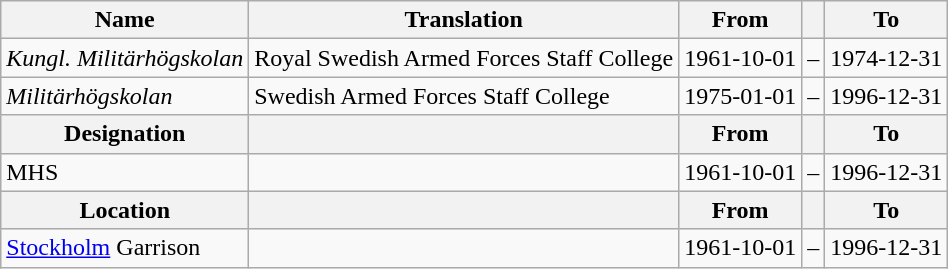<table class="wikitable">
<tr>
<th style="font-weight:bold;">Name</th>
<th style="font-weight:bold;">Translation</th>
<th style="text-align: center; font-weight:bold;">From</th>
<th></th>
<th style="text-align: center; font-weight:bold;">To</th>
</tr>
<tr>
<td style="font-style:italic;">Kungl. Militärhögskolan</td>
<td>Royal Swedish Armed Forces Staff College</td>
<td>1961-10-01</td>
<td>–</td>
<td>1974-12-31</td>
</tr>
<tr>
<td style="font-style:italic;">Militärhögskolan</td>
<td>Swedish Armed Forces Staff College</td>
<td>1975-01-01</td>
<td>–</td>
<td>1996-12-31</td>
</tr>
<tr>
<th style="font-weight:bold;">Designation</th>
<th style="font-weight:bold;"></th>
<th style="text-align: center; font-weight:bold;">From</th>
<th></th>
<th style="text-align: center; font-weight:bold;">To</th>
</tr>
<tr>
<td>MHS</td>
<td></td>
<td style="text-align: center;">1961-10-01</td>
<td style="text-align: center;">–</td>
<td style="text-align: center;">1996-12-31</td>
</tr>
<tr>
<th style="font-weight:bold;">Location</th>
<th style="font-weight:bold;"></th>
<th style="text-align: center; font-weight:bold;">From</th>
<th></th>
<th style="text-align: center; font-weight:bold;">To</th>
</tr>
<tr>
<td><a href='#'>Stockholm</a> Garrison</td>
<td></td>
<td style="text-align: center;">1961-10-01</td>
<td style="text-align: center;">–</td>
<td style="text-align: center;">1996-12-31</td>
</tr>
</table>
